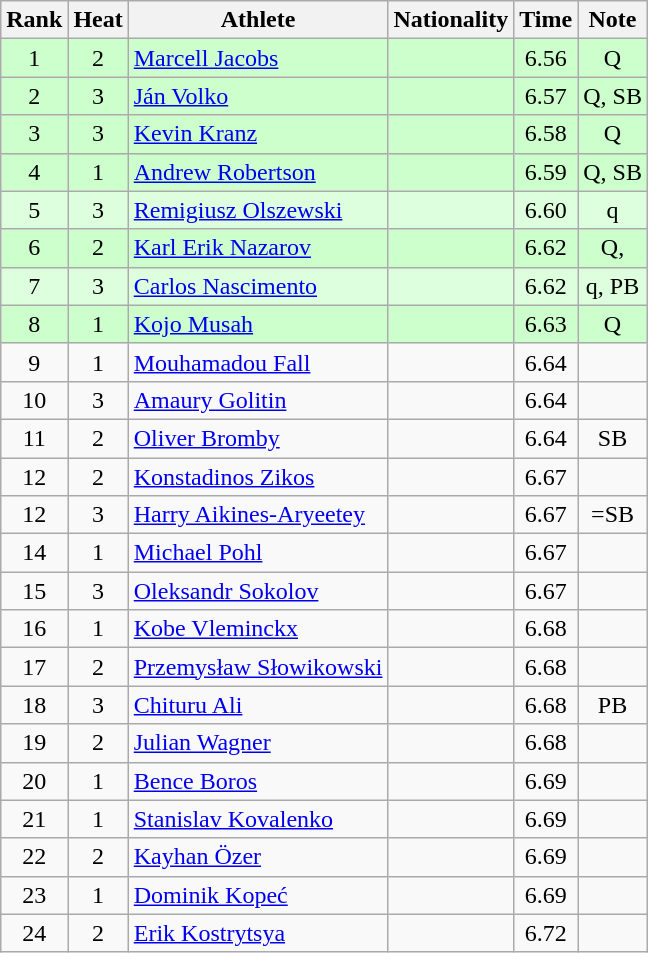<table class="wikitable sortable" style="text-align:center">
<tr>
<th>Rank</th>
<th>Heat</th>
<th>Athlete</th>
<th>Nationality</th>
<th>Time</th>
<th>Note</th>
</tr>
<tr bgcolor=ccffcc>
<td>1</td>
<td>2</td>
<td align=left><a href='#'>Marcell Jacobs</a></td>
<td align=left></td>
<td>6.56</td>
<td>Q</td>
</tr>
<tr bgcolor=ccffcc>
<td>2</td>
<td>3</td>
<td align=left><a href='#'>Ján Volko</a></td>
<td align=left></td>
<td>6.57</td>
<td>Q, SB</td>
</tr>
<tr bgcolor=ccffcc>
<td>3</td>
<td>3</td>
<td align=left><a href='#'>Kevin Kranz</a></td>
<td align=left></td>
<td>6.58</td>
<td>Q</td>
</tr>
<tr bgcolor=ccffcc>
<td>4</td>
<td>1</td>
<td align=left><a href='#'>Andrew Robertson</a></td>
<td align=left></td>
<td>6.59</td>
<td>Q, SB</td>
</tr>
<tr bgcolor=ddffdd>
<td>5</td>
<td>3</td>
<td align=left><a href='#'>Remigiusz Olszewski</a></td>
<td align=left></td>
<td>6.60</td>
<td>q</td>
</tr>
<tr bgcolor=ccffcc>
<td>6</td>
<td>2</td>
<td align=left><a href='#'>Karl Erik Nazarov</a></td>
<td align=left></td>
<td>6.62</td>
<td>Q, </td>
</tr>
<tr bgcolor=ddffdd>
<td>7</td>
<td>3</td>
<td align=left><a href='#'>Carlos Nascimento</a></td>
<td align=left></td>
<td>6.62</td>
<td>q, PB</td>
</tr>
<tr bgcolor=ccffcc>
<td>8</td>
<td>1</td>
<td align=left><a href='#'>Kojo Musah</a></td>
<td align=left></td>
<td>6.63</td>
<td>Q</td>
</tr>
<tr>
<td>9</td>
<td>1</td>
<td align=left><a href='#'>Mouhamadou Fall</a></td>
<td align=left></td>
<td>6.64</td>
<td></td>
</tr>
<tr>
<td>10</td>
<td>3</td>
<td align=left><a href='#'>Amaury Golitin</a></td>
<td align=left></td>
<td>6.64</td>
<td></td>
</tr>
<tr>
<td>11</td>
<td>2</td>
<td align=left><a href='#'>Oliver Bromby</a></td>
<td align=left></td>
<td>6.64</td>
<td>SB</td>
</tr>
<tr>
<td>12</td>
<td>2</td>
<td align=left><a href='#'>Konstadinos Zikos</a></td>
<td align=left></td>
<td>6.67</td>
<td></td>
</tr>
<tr>
<td>12</td>
<td>3</td>
<td align=left><a href='#'>Harry Aikines-Aryeetey</a></td>
<td align=left></td>
<td>6.67</td>
<td>=SB</td>
</tr>
<tr>
<td>14</td>
<td>1</td>
<td align=left><a href='#'>Michael Pohl</a></td>
<td align=left></td>
<td>6.67</td>
<td></td>
</tr>
<tr>
<td>15</td>
<td>3</td>
<td align=left><a href='#'>Oleksandr Sokolov</a></td>
<td align=left></td>
<td>6.67</td>
<td></td>
</tr>
<tr>
<td>16</td>
<td>1</td>
<td align=left><a href='#'>Kobe Vleminckx</a></td>
<td align=left></td>
<td>6.68</td>
<td></td>
</tr>
<tr>
<td>17</td>
<td>2</td>
<td align=left><a href='#'>Przemysław Słowikowski</a></td>
<td align=left></td>
<td>6.68</td>
<td></td>
</tr>
<tr>
<td>18</td>
<td>3</td>
<td align=left><a href='#'>Chituru Ali</a></td>
<td align=left></td>
<td>6.68</td>
<td>PB</td>
</tr>
<tr>
<td>19</td>
<td>2</td>
<td align=left><a href='#'>Julian Wagner</a></td>
<td align=left></td>
<td>6.68</td>
<td></td>
</tr>
<tr>
<td>20</td>
<td>1</td>
<td align=left><a href='#'>Bence Boros</a></td>
<td align=left></td>
<td>6.69</td>
<td></td>
</tr>
<tr>
<td>21</td>
<td>1</td>
<td align=left><a href='#'>Stanislav Kovalenko</a></td>
<td align=left></td>
<td>6.69</td>
<td></td>
</tr>
<tr>
<td>22</td>
<td>2</td>
<td align=left><a href='#'>Kayhan Özer</a></td>
<td align=left></td>
<td>6.69</td>
<td></td>
</tr>
<tr>
<td>23</td>
<td>1</td>
<td align=left><a href='#'>Dominik Kopeć</a></td>
<td align=left></td>
<td>6.69</td>
<td></td>
</tr>
<tr>
<td>24</td>
<td>2</td>
<td align=left><a href='#'>Erik Kostrytsya</a></td>
<td align=left></td>
<td>6.72</td>
<td></td>
</tr>
</table>
